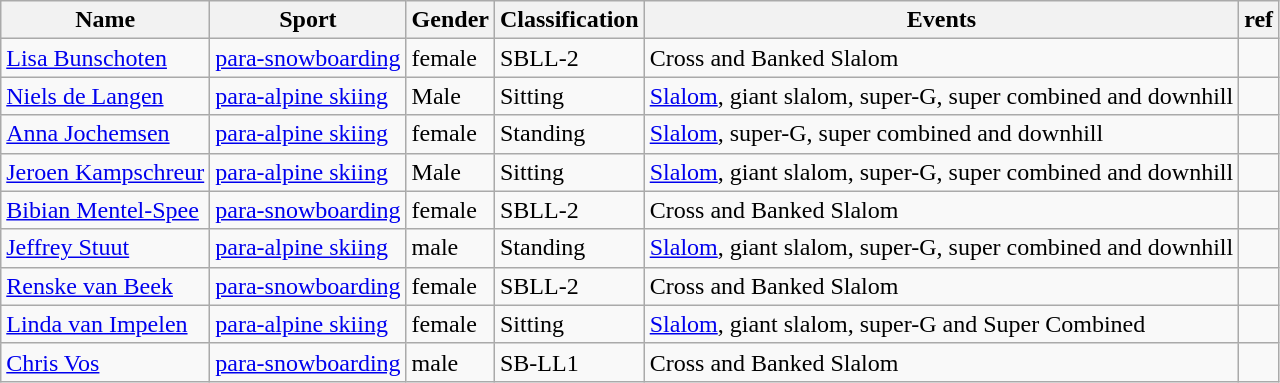<table class="wikitable">
<tr>
<th>Name</th>
<th>Sport</th>
<th>Gender</th>
<th>Classification</th>
<th>Events</th>
<th>ref</th>
</tr>
<tr>
<td><a href='#'>Lisa Bunschoten</a></td>
<td><a href='#'>para-snowboarding</a></td>
<td>female</td>
<td>SBLL-2</td>
<td>Cross and Banked Slalom</td>
<td></td>
</tr>
<tr>
<td><a href='#'>Niels de Langen</a></td>
<td><a href='#'>para-alpine skiing</a></td>
<td>Male</td>
<td>Sitting</td>
<td><a href='#'>Slalom</a>, giant slalom, super-G, super combined and downhill</td>
<td></td>
</tr>
<tr>
<td><a href='#'>Anna Jochemsen</a></td>
<td><a href='#'>para-alpine skiing</a></td>
<td>female</td>
<td>Standing</td>
<td><a href='#'>Slalom</a>, super-G, super combined and downhill</td>
<td></td>
</tr>
<tr>
<td><a href='#'>Jeroen Kampschreur</a></td>
<td><a href='#'>para-alpine skiing</a></td>
<td>Male</td>
<td>Sitting</td>
<td><a href='#'>Slalom</a>, giant slalom, super-G, super combined and downhill</td>
<td></td>
</tr>
<tr>
<td><a href='#'>Bibian Mentel-Spee</a></td>
<td><a href='#'>para-snowboarding</a></td>
<td>female</td>
<td>SBLL-2</td>
<td>Cross and Banked Slalom</td>
<td></td>
</tr>
<tr>
<td><a href='#'>Jeffrey Stuut</a></td>
<td><a href='#'>para-alpine skiing</a></td>
<td>male</td>
<td>Standing</td>
<td><a href='#'>Slalom</a>, giant slalom, super-G, super combined and downhill</td>
<td></td>
</tr>
<tr>
<td><a href='#'>Renske van Beek</a></td>
<td><a href='#'>para-snowboarding</a></td>
<td>female</td>
<td>SBLL-2</td>
<td>Cross and Banked Slalom</td>
<td></td>
</tr>
<tr>
<td><a href='#'>Linda van Impelen</a></td>
<td><a href='#'>para-alpine skiing</a></td>
<td>female</td>
<td>Sitting</td>
<td><a href='#'>Slalom</a>, giant slalom, super-G and Super Combined</td>
<td></td>
</tr>
<tr>
<td><a href='#'>Chris Vos</a></td>
<td><a href='#'>para-snowboarding</a></td>
<td>male</td>
<td>SB-LL1</td>
<td>Cross and Banked Slalom</td>
<td></td>
</tr>
</table>
